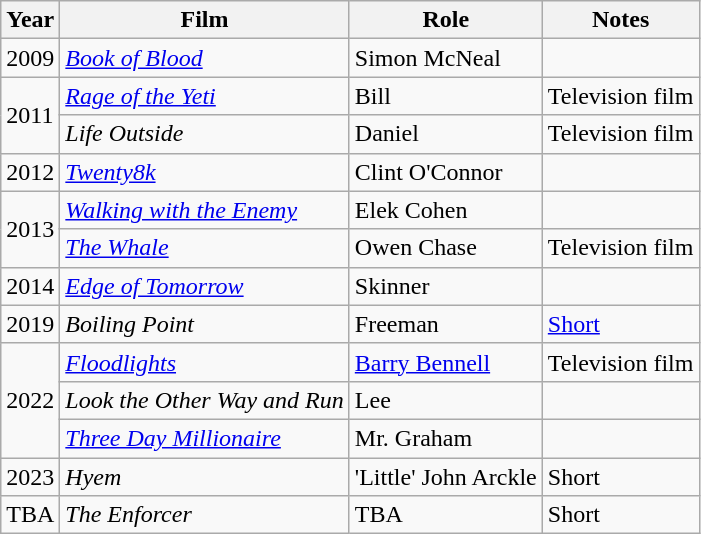<table class="wikitable">
<tr>
<th>Year</th>
<th>Film</th>
<th>Role</th>
<th>Notes</th>
</tr>
<tr>
<td>2009</td>
<td><em><a href='#'>Book of Blood</a></em></td>
<td>Simon McNeal</td>
<td></td>
</tr>
<tr>
<td rowspan="2">2011</td>
<td><em><a href='#'>Rage of the Yeti</a></em></td>
<td>Bill</td>
<td>Television film</td>
</tr>
<tr>
<td><em>Life Outside</em></td>
<td>Daniel</td>
<td>Television film</td>
</tr>
<tr>
<td>2012</td>
<td><em><a href='#'>Twenty8k</a></em></td>
<td>Clint O'Connor</td>
<td></td>
</tr>
<tr>
<td rowspan="2">2013</td>
<td><em><a href='#'>Walking with the Enemy</a></em></td>
<td>Elek Cohen</td>
<td></td>
</tr>
<tr>
<td><em><a href='#'>The Whale</a></em></td>
<td>Owen Chase</td>
<td>Television film</td>
</tr>
<tr>
<td>2014</td>
<td><em><a href='#'>Edge of Tomorrow</a></em></td>
<td>Skinner</td>
<td></td>
</tr>
<tr>
<td>2019</td>
<td><em>Boiling Point</em></td>
<td>Freeman</td>
<td><a href='#'>Short</a></td>
</tr>
<tr>
<td rowspan="3">2022</td>
<td><em><a href='#'>Floodlights</a></em></td>
<td><a href='#'>Barry Bennell</a></td>
<td>Television film</td>
</tr>
<tr>
<td><em>Look the Other Way and Run</em></td>
<td>Lee</td>
<td></td>
</tr>
<tr>
<td><em><a href='#'>Three Day Millionaire</a></em></td>
<td>Mr. Graham</td>
<td></td>
</tr>
<tr>
<td>2023</td>
<td><em>Hyem</em></td>
<td>'Little' John Arckle</td>
<td>Short</td>
</tr>
<tr>
<td>TBA</td>
<td><em>The Enforcer</em></td>
<td>TBA</td>
<td>Short</td>
</tr>
</table>
